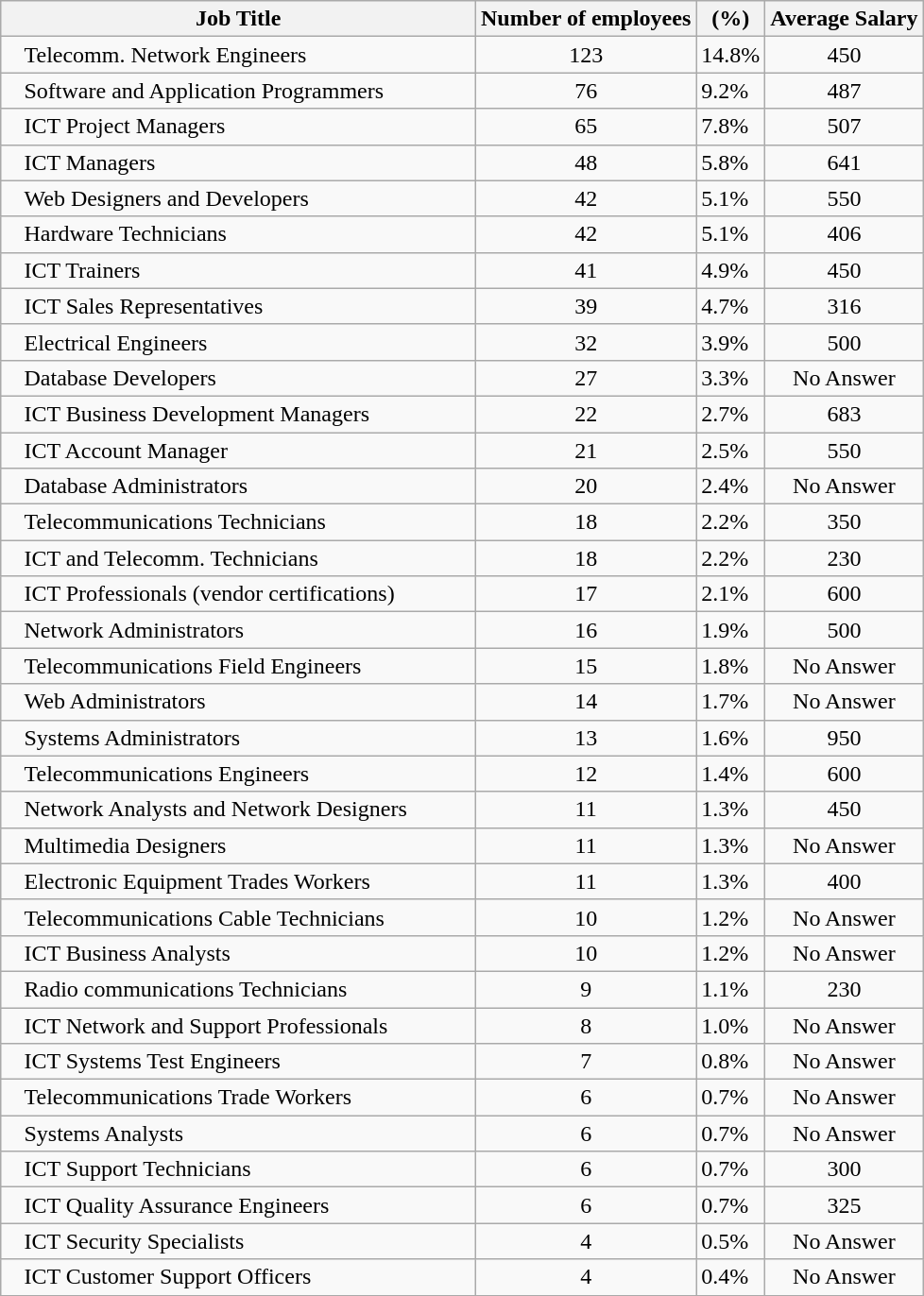<table class="wikitable" style="margin:1em;">
<tr>
<th scope="col">Job Title</th>
<th scope="col">Number of employees</th>
<th scope="col">(%)</th>
<th scope="col">Average Salary</th>
</tr>
<tr>
<td style="padding:0 3em 0 1em;">Telecomm. Network Engineers</td>
<td style="text-align: center;">123</td>
<td>14.8%</td>
<td style="text-align: center;">450</td>
</tr>
<tr>
<td style="padding:0 3em 0 1em;">Software and Application Programmers</td>
<td style="text-align: center;">76</td>
<td>9.2%</td>
<td style="text-align: center;">487</td>
</tr>
<tr>
<td style="padding:0 3em 0 1em;">ICT Project Managers</td>
<td style="text-align: center;">65</td>
<td>7.8%</td>
<td style="text-align: center;">507</td>
</tr>
<tr>
<td style="padding:0 3em 0 1em;">ICT Managers</td>
<td style="text-align: center;">48</td>
<td>5.8%</td>
<td style="text-align: center;">641</td>
</tr>
<tr>
<td style="padding:0 3em 0 1em;">Web Designers and Developers</td>
<td style="text-align: center;">42</td>
<td>5.1%</td>
<td style="text-align: center;">550</td>
</tr>
<tr>
<td style="padding:0 3em 0 1em;">Hardware Technicians</td>
<td style="text-align: center;">42</td>
<td>5.1%</td>
<td style="text-align: center;">406</td>
</tr>
<tr>
<td style="padding:0 3em 0 1em;">ICT Trainers</td>
<td style="text-align: center;">41</td>
<td>4.9%</td>
<td style="text-align: center;">450</td>
</tr>
<tr>
<td style="padding:0 3em 0 1em;">ICT Sales Representatives</td>
<td style="text-align: center;">39</td>
<td>4.7%</td>
<td style="text-align: center;">316</td>
</tr>
<tr>
<td style="padding:0 3em 0 1em;">Electrical Engineers</td>
<td style="text-align: center;">32</td>
<td>3.9%</td>
<td style="text-align: center;">500</td>
</tr>
<tr>
<td style="padding:0 3em 0 1em;">Database Developers</td>
<td style="text-align: center;">27</td>
<td>3.3%</td>
<td style="text-align: center;">No Answer</td>
</tr>
<tr>
<td style="padding:0 3em 0 1em;">ICT Business Development Managers</td>
<td style="text-align: center;">22</td>
<td>2.7%</td>
<td style="text-align: center;">683</td>
</tr>
<tr>
<td style="padding:0 3em 0 1em;">ICT Account Manager</td>
<td style="text-align: center;">21</td>
<td>2.5%</td>
<td style="text-align: center;">550</td>
</tr>
<tr>
<td style="padding:0 3em 0 1em;">Database Administrators</td>
<td style="text-align: center;">20</td>
<td>2.4%</td>
<td style="text-align: center;">No Answer</td>
</tr>
<tr>
<td style="padding:0 3em 0 1em;">Telecommunications Technicians</td>
<td style="text-align: center;">18</td>
<td>2.2%</td>
<td style="text-align: center;">350</td>
</tr>
<tr>
<td style="padding:0 3em 0 1em;">ICT and Telecomm. Technicians</td>
<td style="text-align: center;">18</td>
<td>2.2%</td>
<td style="text-align: center;">230</td>
</tr>
<tr>
<td style="padding:0 3em 0 1em;">ICT Professionals (vendor certifications)</td>
<td style="text-align: center;">17</td>
<td>2.1%</td>
<td style="text-align: center;">600</td>
</tr>
<tr>
<td style="padding:0 3em 0 1em;">Network Administrators</td>
<td style="text-align: center;">16</td>
<td>1.9%</td>
<td style="text-align: center;">500</td>
</tr>
<tr>
<td style="padding:0 3em 0 1em;">Telecommunications Field Engineers</td>
<td style="text-align: center;">15</td>
<td>1.8%</td>
<td style="text-align: center;">No Answer</td>
</tr>
<tr>
<td style="padding:0 3em 0 1em;">Web Administrators</td>
<td style="text-align: center;">14</td>
<td>1.7%</td>
<td style="text-align: center;">No Answer</td>
</tr>
<tr>
<td style="padding:0 3em 0 1em;">Systems Administrators</td>
<td style="text-align: center;">13</td>
<td>1.6%</td>
<td style="text-align: center;">950</td>
</tr>
<tr>
<td style="padding:0 3em 0 1em;">Telecommunications Engineers</td>
<td style="text-align: center;">12</td>
<td>1.4%</td>
<td style="text-align: center;">600</td>
</tr>
<tr>
<td style="padding:0 3em 0 1em;">Network Analysts and Network Designers</td>
<td style="text-align: center;">11</td>
<td>1.3%</td>
<td style="text-align: center;">450</td>
</tr>
<tr>
<td style="padding:0 3em 0 1em;">Multimedia Designers</td>
<td style="text-align: center;">11</td>
<td>1.3%</td>
<td style="text-align: center;">No Answer</td>
</tr>
<tr>
<td style="padding:0 3em 0 1em;">Electronic Equipment Trades Workers</td>
<td style="text-align: center;">11</td>
<td>1.3%</td>
<td style="text-align: center;">400</td>
</tr>
<tr>
<td style="padding:0 3em 0 1em;">Telecommunications Cable Technicians</td>
<td style="text-align: center;">10</td>
<td>1.2%</td>
<td style="text-align: center;">No Answer</td>
</tr>
<tr>
<td style="padding:0 3em 0 1em;">ICT Business Analysts</td>
<td style="text-align: center;">10</td>
<td>1.2%</td>
<td style="text-align: center;">No Answer</td>
</tr>
<tr>
<td style="padding:0 3em 0 1em;">Radio communications Technicians</td>
<td style="text-align: center;">9</td>
<td>1.1%</td>
<td style="text-align: center;">230</td>
</tr>
<tr>
<td style="padding:0 3em 0 1em;">ICT Network and Support Professionals</td>
<td style="text-align: center;">8</td>
<td>1.0%</td>
<td style="text-align: center;">No Answer</td>
</tr>
<tr>
<td style="padding:0 3em 0 1em;">ICT Systems Test Engineers</td>
<td style="text-align: center;">7</td>
<td>0.8%</td>
<td style="text-align: center;">No Answer</td>
</tr>
<tr>
<td style="padding:0 3em 0 1em;">Telecommunications Trade Workers</td>
<td style="text-align: center;">6</td>
<td>0.7%</td>
<td style="text-align: center;">No Answer</td>
</tr>
<tr>
<td style="padding:0 3em 0 1em;">Systems Analysts</td>
<td style="text-align: center;">6</td>
<td>0.7%</td>
<td style="text-align: center;">No Answer</td>
</tr>
<tr>
<td style="padding:0 3em 0 1em;">ICT Support Technicians</td>
<td style="text-align: center;">6</td>
<td>0.7%</td>
<td style="text-align: center;">300</td>
</tr>
<tr>
<td style="padding:0 3em 0 1em;">ICT Quality Assurance Engineers</td>
<td style="text-align: center;">6</td>
<td>0.7%</td>
<td style="text-align: center;">325</td>
</tr>
<tr>
<td style="padding:0 3em 0 1em;">ICT Security Specialists</td>
<td style="text-align: center;">4</td>
<td>0.5%</td>
<td style="text-align: center;">No Answer</td>
</tr>
<tr>
<td style="padding:0 3em 0 1em;">ICT Customer Support Officers</td>
<td style="text-align: center;">4</td>
<td>0.4%</td>
<td style="text-align: center;">No Answer</td>
</tr>
</table>
